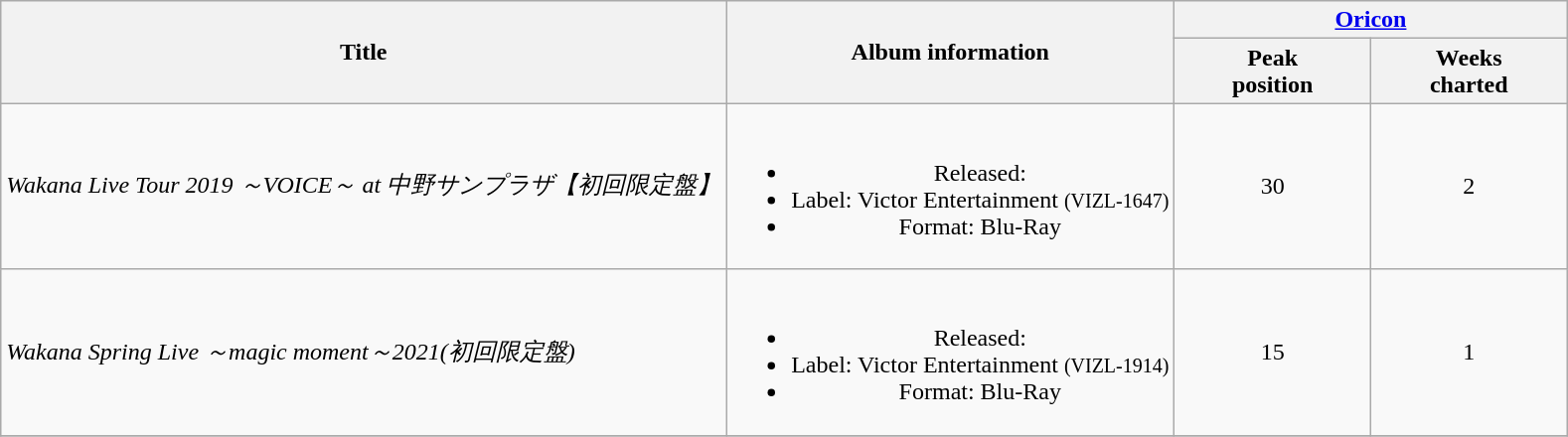<table class="wikitable plainrowheaders" style="text-align:center">
<tr>
<th rowspan=2>Title</th>
<th rowspan=2>Album information</th>
<th colspan=2; style="width:16em;"><a href='#'>Oricon</a><br></th>
</tr>
<tr>
<th style="width:6em;">Peak<br>position</th>
<th style="width:6em;">Weeks<br> charted</th>
</tr>
<tr>
<td align=left><em>Wakana Live Tour 2019 ～VOICE～ at 中野サンプラザ【初回限定盤】</em></td>
<td><br><ul><li>Released:  </li><li>Label: Victor Entertainment <small>(VIZL-1647)</small></li><li>Format: Blu-Ray</li></ul></td>
<td>30</td>
<td>2</td>
</tr>
<tr>
<td align=left><em>Wakana Spring Live ～magic moment～2021(初回限定盤)</em></td>
<td><br><ul><li>Released:  </li><li>Label: Victor Entertainment <small>(VIZL-1914)</small></li><li>Format: Blu-Ray</li></ul></td>
<td>15</td>
<td>1</td>
</tr>
<tr>
</tr>
</table>
